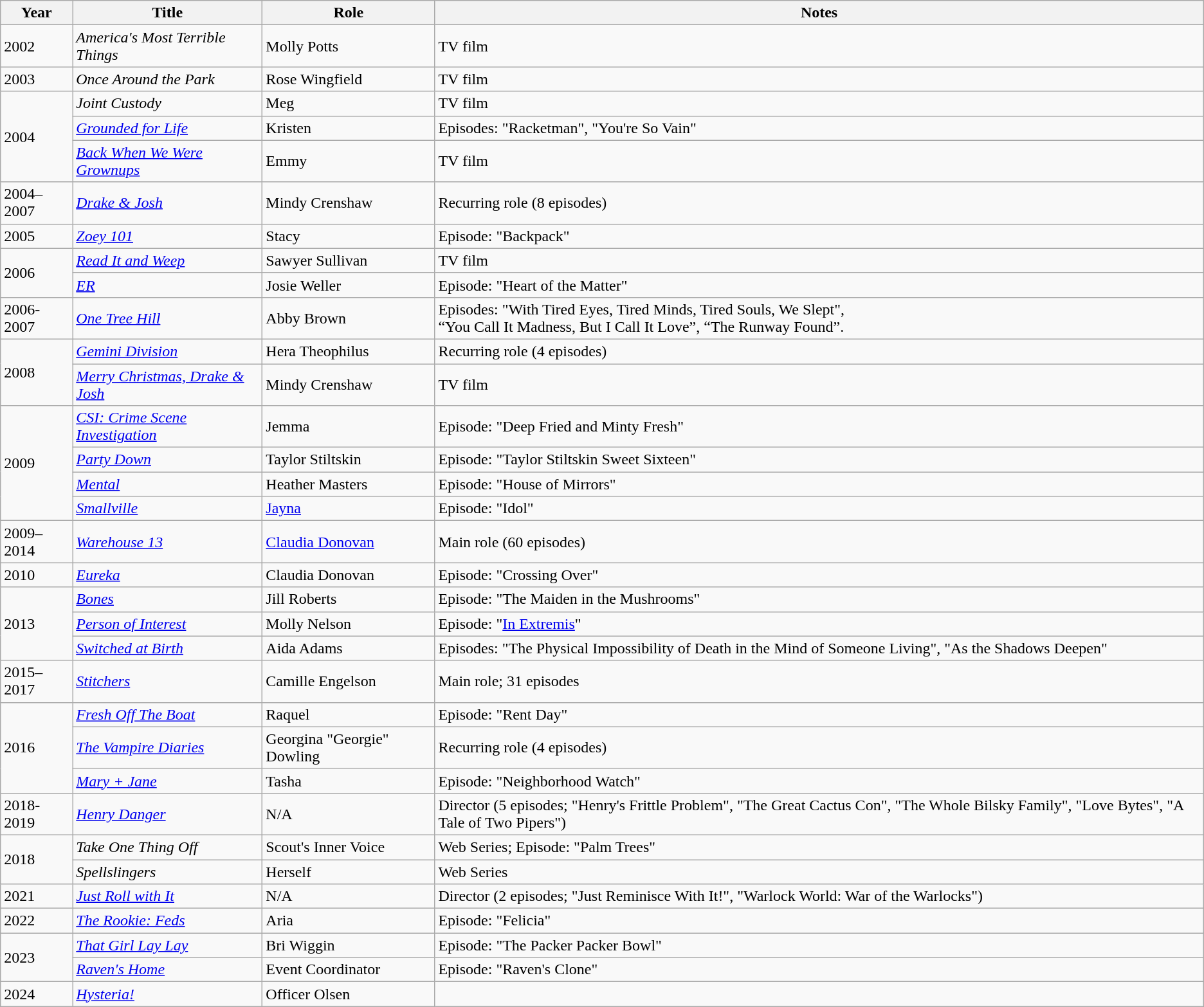<table class="wikitable sortable">
<tr>
<th>Year</th>
<th>Title</th>
<th>Role</th>
<th class="unsortable">Notes</th>
</tr>
<tr>
<td>2002</td>
<td><em>America's Most Terrible Things</em></td>
<td>Molly Potts</td>
<td>TV film</td>
</tr>
<tr>
<td>2003</td>
<td><em>Once Around the Park</em></td>
<td>Rose Wingfield</td>
<td>TV film</td>
</tr>
<tr>
<td rowspan="3">2004</td>
<td><em>Joint Custody</em></td>
<td>Meg</td>
<td>TV film</td>
</tr>
<tr>
<td><em><a href='#'>Grounded for Life</a></em></td>
<td>Kristen</td>
<td>Episodes: "Racketman", "You're So Vain"</td>
</tr>
<tr>
<td><em><a href='#'>Back When We Were Grownups</a></em></td>
<td>Emmy</td>
<td>TV film</td>
</tr>
<tr>
<td>2004–2007</td>
<td><em><a href='#'>Drake & Josh</a></em></td>
<td>Mindy Crenshaw</td>
<td>Recurring role (8 episodes)</td>
</tr>
<tr>
<td>2005</td>
<td><em><a href='#'>Zoey 101</a></em></td>
<td>Stacy</td>
<td>Episode: "Backpack"</td>
</tr>
<tr>
<td rowspan="2">2006</td>
<td><em><a href='#'>Read It and Weep</a></em></td>
<td>Sawyer Sullivan</td>
<td>TV film</td>
</tr>
<tr>
<td><em><a href='#'>ER</a></em></td>
<td>Josie Weller</td>
<td>Episode: "Heart of the Matter"</td>
</tr>
<tr>
<td>2006-2007</td>
<td><em><a href='#'>One Tree Hill</a></em></td>
<td>Abby Brown</td>
<td>Episodes: "With Tired Eyes, Tired Minds, Tired Souls, We Slept",<br>“You Call It Madness, But I Call It Love”, “The Runway Found”.</td>
</tr>
<tr>
<td rowspan="2">2008</td>
<td><em><a href='#'>Gemini Division</a></em></td>
<td>Hera Theophilus</td>
<td>Recurring role (4 episodes)</td>
</tr>
<tr>
<td><em><a href='#'>Merry Christmas, Drake & Josh</a></em></td>
<td>Mindy Crenshaw</td>
<td>TV film</td>
</tr>
<tr>
<td rowspan="4">2009</td>
<td><em><a href='#'>CSI: Crime Scene Investigation</a></em></td>
<td>Jemma</td>
<td>Episode: "Deep Fried and Minty Fresh"</td>
</tr>
<tr>
<td><em><a href='#'>Party Down</a></em></td>
<td>Taylor Stiltskin</td>
<td>Episode: "Taylor Stiltskin Sweet Sixteen"</td>
</tr>
<tr>
<td><em><a href='#'>Mental</a></em></td>
<td>Heather Masters</td>
<td>Episode: "House of Mirrors"</td>
</tr>
<tr>
<td><em><a href='#'>Smallville</a></em></td>
<td><a href='#'>Jayna</a></td>
<td>Episode: "Idol"</td>
</tr>
<tr>
<td>2009–2014</td>
<td><em><a href='#'>Warehouse 13</a></em></td>
<td><a href='#'>Claudia Donovan</a></td>
<td>Main role (60 episodes)</td>
</tr>
<tr>
<td>2010</td>
<td><em><a href='#'>Eureka</a></em></td>
<td>Claudia Donovan</td>
<td>Episode: "Crossing Over"</td>
</tr>
<tr>
<td rowspan="3">2013</td>
<td><em><a href='#'>Bones</a></em></td>
<td>Jill Roberts</td>
<td>Episode: "The Maiden in the Mushrooms"</td>
</tr>
<tr>
<td><em><a href='#'>Person of Interest</a></em></td>
<td>Molly Nelson</td>
<td>Episode: "<a href='#'>In Extremis</a>"</td>
</tr>
<tr>
<td><em><a href='#'>Switched at Birth</a></em></td>
<td>Aida Adams</td>
<td>Episodes: "The Physical Impossibility of Death in the Mind of Someone Living", "As the Shadows Deepen"</td>
</tr>
<tr>
<td>2015–2017</td>
<td><em><a href='#'>Stitchers</a></em></td>
<td>Camille Engelson</td>
<td>Main role; 31 episodes</td>
</tr>
<tr>
<td rowspan="3">2016</td>
<td><em><a href='#'>Fresh Off The Boat</a></em></td>
<td>Raquel</td>
<td>Episode: "Rent Day"</td>
</tr>
<tr>
<td><em><a href='#'>The Vampire Diaries</a></em></td>
<td>Georgina "Georgie" Dowling</td>
<td>Recurring role (4 episodes)</td>
</tr>
<tr>
<td><em><a href='#'>Mary + Jane</a></em></td>
<td>Tasha</td>
<td>Episode: "Neighborhood Watch"</td>
</tr>
<tr>
<td>2018-2019</td>
<td><em><a href='#'>Henry Danger</a></em></td>
<td>N/A</td>
<td>Director (5 episodes; "Henry's Frittle Problem", "The Great Cactus Con", "The Whole Bilsky Family", "Love Bytes", "A Tale of Two Pipers")</td>
</tr>
<tr>
<td rowspan="2">2018</td>
<td><em>Take One Thing Off</em></td>
<td>Scout's Inner Voice</td>
<td>Web Series; Episode: "Palm Trees"</td>
</tr>
<tr>
<td><em>Spellslingers</em></td>
<td>Herself</td>
<td>Web Series</td>
</tr>
<tr>
<td>2021</td>
<td><em><a href='#'>Just Roll with It</a></em></td>
<td>N/A</td>
<td>Director (2 episodes; "Just Reminisce With It!", "Warlock World: War of the Warlocks")</td>
</tr>
<tr>
<td>2022</td>
<td><em><a href='#'>The Rookie: Feds</a></em></td>
<td>Aria</td>
<td>Episode: "Felicia"</td>
</tr>
<tr>
<td rowspan="2">2023</td>
<td><em><a href='#'>That Girl Lay Lay</a></em></td>
<td>Bri Wiggin</td>
<td>Episode: "The Packer Packer Bowl"</td>
</tr>
<tr>
<td><em><a href='#'>Raven's Home</a></em></td>
<td>Event Coordinator</td>
<td>Episode: "Raven's Clone"</td>
</tr>
<tr>
<td>2024</td>
<td><em><a href='#'>Hysteria!</a></em></td>
<td>Officer Olsen</td>
<td></td>
</tr>
</table>
